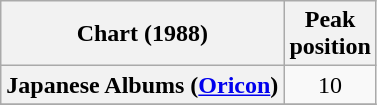<table class="wikitable plainrowheaders sortable" style="text-align:center;">
<tr>
<th scope="col">Chart (1988)</th>
<th scope="col">Peak<br>position</th>
</tr>
<tr>
<th scope="row">Japanese Albums (<a href='#'>Oricon</a>)</th>
<td align="center">10</td>
</tr>
<tr>
</tr>
</table>
